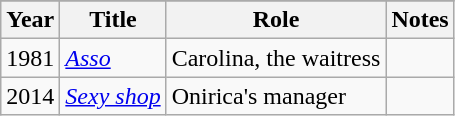<table class="wikitable">
<tr>
</tr>
<tr>
<th>Year</th>
<th>Title</th>
<th>Role</th>
<th>Notes</th>
</tr>
<tr>
<td>1981</td>
<td><em><a href='#'>Asso</a></em></td>
<td>Carolina, the waitress</td>
<td></td>
</tr>
<tr>
<td>2014</td>
<td><em><a href='#'>Sexy shop</a></em></td>
<td>Onirica's manager</td>
<td></td>
</tr>
</table>
